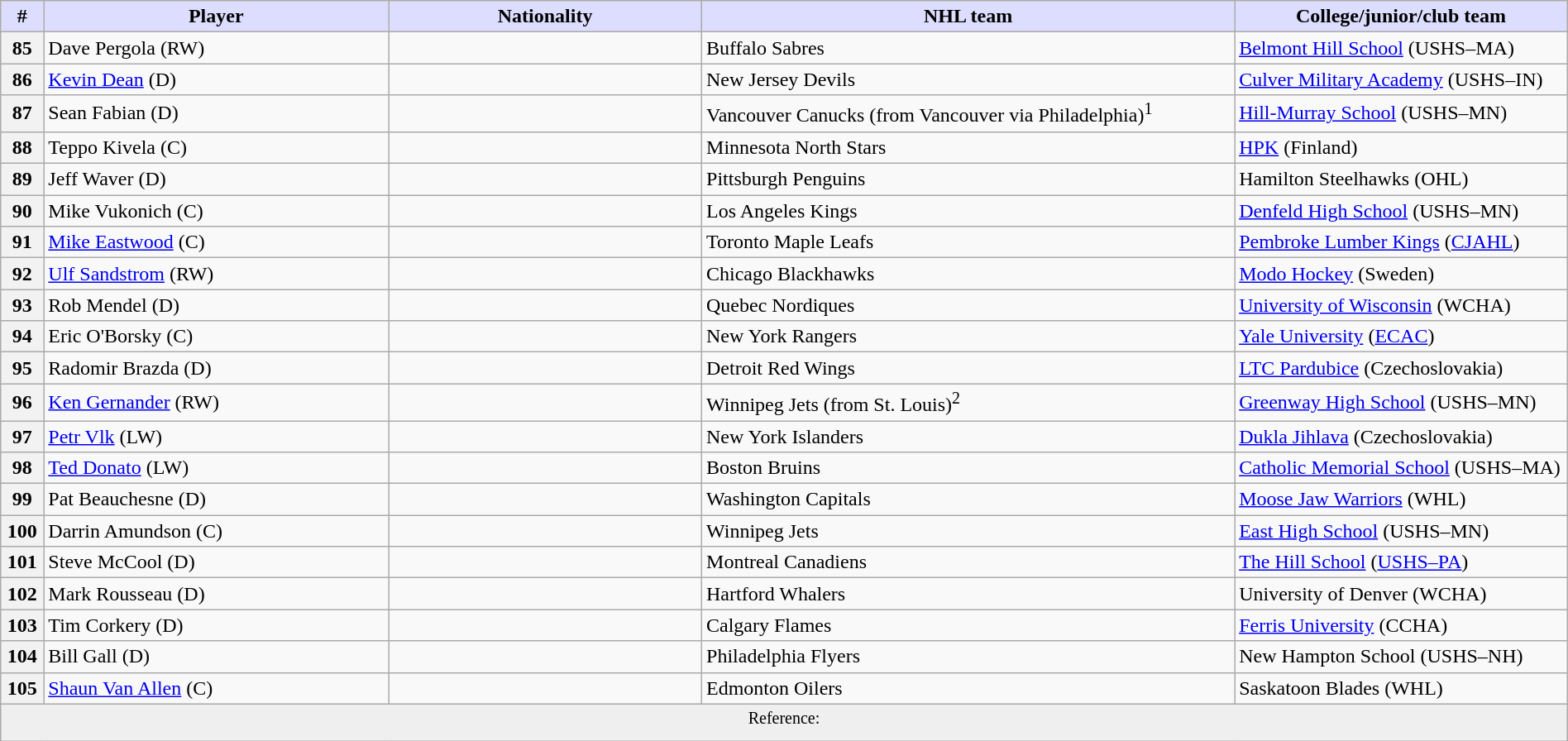<table class="wikitable" style="width: 100%">
<tr>
<th style="background:#ddf; width:2.75%;">#</th>
<th style="background:#ddf; width:22.0%;">Player</th>
<th style="background:#ddf; width:20.0%;">Nationality</th>
<th style="background:#ddf; width:34.0%;">NHL team</th>
<th style="background:#ddf; width:100.0%;">College/junior/club team</th>
</tr>
<tr>
<th>85</th>
<td>Dave Pergola (RW)</td>
<td></td>
<td>Buffalo Sabres</td>
<td><a href='#'>Belmont Hill School</a> (USHS–MA)</td>
</tr>
<tr>
<th>86</th>
<td><a href='#'>Kevin Dean</a> (D)</td>
<td></td>
<td>New Jersey Devils</td>
<td><a href='#'>Culver Military Academy</a> (USHS–IN)</td>
</tr>
<tr>
<th>87</th>
<td>Sean Fabian (D)</td>
<td></td>
<td>Vancouver Canucks (from Vancouver via Philadelphia)<sup>1</sup></td>
<td><a href='#'>Hill-Murray School</a> (USHS–MN)</td>
</tr>
<tr>
<th>88</th>
<td>Teppo Kivela (C)</td>
<td></td>
<td>Minnesota North Stars</td>
<td><a href='#'>HPK</a> (Finland)</td>
</tr>
<tr>
<th>89</th>
<td>Jeff Waver (D)</td>
<td></td>
<td>Pittsburgh Penguins</td>
<td>Hamilton Steelhawks (OHL)</td>
</tr>
<tr>
<th>90</th>
<td>Mike Vukonich (C)</td>
<td></td>
<td>Los Angeles Kings</td>
<td><a href='#'>Denfeld High School</a> (USHS–MN)</td>
</tr>
<tr>
<th>91</th>
<td><a href='#'>Mike Eastwood</a> (C)</td>
<td></td>
<td>Toronto Maple Leafs</td>
<td><a href='#'>Pembroke Lumber Kings</a> (<a href='#'>CJAHL</a>)</td>
</tr>
<tr>
<th>92</th>
<td><a href='#'>Ulf Sandstrom</a> (RW)</td>
<td></td>
<td>Chicago Blackhawks</td>
<td><a href='#'>Modo Hockey</a> (Sweden)</td>
</tr>
<tr>
<th>93</th>
<td>Rob Mendel (D)</td>
<td></td>
<td>Quebec Nordiques</td>
<td><a href='#'>University of Wisconsin</a> (WCHA)</td>
</tr>
<tr>
<th>94</th>
<td>Eric O'Borsky (C)</td>
<td></td>
<td>New York Rangers</td>
<td><a href='#'>Yale University</a> (<a href='#'>ECAC</a>)</td>
</tr>
<tr>
<th>95</th>
<td>Radomir Brazda (D)</td>
<td></td>
<td>Detroit Red Wings</td>
<td><a href='#'>LTC Pardubice</a> (Czechoslovakia)</td>
</tr>
<tr>
<th>96</th>
<td><a href='#'>Ken Gernander</a> (RW)</td>
<td></td>
<td>Winnipeg Jets (from St. Louis)<sup>2</sup></td>
<td><a href='#'>Greenway High School</a> (USHS–MN)</td>
</tr>
<tr>
<th>97</th>
<td><a href='#'>Petr Vlk</a> (LW)</td>
<td></td>
<td>New York Islanders</td>
<td><a href='#'>Dukla Jihlava</a> (Czechoslovakia)</td>
</tr>
<tr>
<th>98</th>
<td><a href='#'>Ted Donato</a> (LW)</td>
<td></td>
<td>Boston Bruins</td>
<td><a href='#'>Catholic Memorial School</a> (USHS–MA)</td>
</tr>
<tr>
<th>99</th>
<td>Pat Beauchesne (D)</td>
<td></td>
<td>Washington Capitals</td>
<td><a href='#'>Moose Jaw Warriors</a> (WHL)</td>
</tr>
<tr>
<th>100</th>
<td>Darrin Amundson (C)</td>
<td></td>
<td>Winnipeg Jets</td>
<td><a href='#'>East High School</a> (USHS–MN)</td>
</tr>
<tr>
<th>101</th>
<td>Steve McCool (D)</td>
<td></td>
<td>Montreal Canadiens</td>
<td><a href='#'>The Hill School</a> (<a href='#'>USHS–PA</a>)</td>
</tr>
<tr>
<th>102</th>
<td>Mark Rousseau (D)</td>
<td></td>
<td>Hartford Whalers</td>
<td>University of Denver (WCHA)</td>
</tr>
<tr>
<th>103</th>
<td>Tim Corkery (D)</td>
<td></td>
<td>Calgary Flames</td>
<td><a href='#'>Ferris University</a> (CCHA)</td>
</tr>
<tr>
<th>104</th>
<td>Bill Gall (D)</td>
<td></td>
<td>Philadelphia Flyers</td>
<td>New Hampton School (USHS–NH)</td>
</tr>
<tr>
<th>105</th>
<td><a href='#'>Shaun Van Allen</a> (C)</td>
<td></td>
<td>Edmonton Oilers</td>
<td>Saskatoon Blades (WHL)</td>
</tr>
<tr>
<td align=center colspan="6" bgcolor="#efefef"><sup>Reference:   </sup></td>
</tr>
</table>
